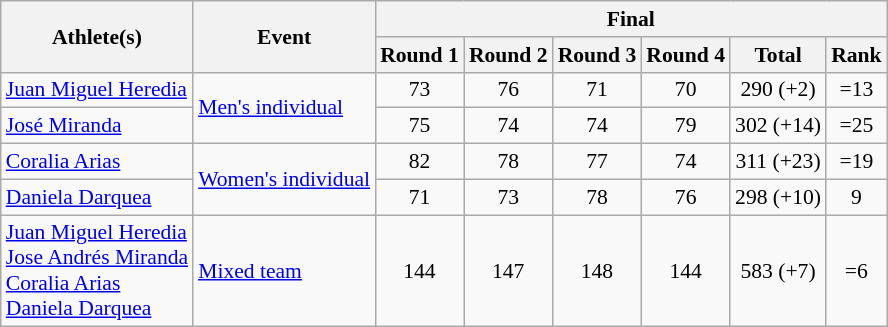<table class="wikitable" border="1" style="font-size:90%; text-align:center">
<tr>
<th rowspan=2>Athlete(s)</th>
<th rowspan=2>Event</th>
<th colspan=6>Final</th>
</tr>
<tr>
<th>Round 1</th>
<th>Round 2</th>
<th>Round 3</th>
<th>Round 4</th>
<th>Total</th>
<th>Rank</th>
</tr>
<tr>
<td align=left><a href='#'>Juan Miguel Heredia</a></td>
<td align=left rowspan=2><a href='#'>Men's individual</a></td>
<td>73</td>
<td>76</td>
<td>71</td>
<td>70</td>
<td>290 (+2)</td>
<td>=13</td>
</tr>
<tr>
<td align=left><a href='#'>José Miranda</a></td>
<td>75</td>
<td>74</td>
<td>74</td>
<td>79</td>
<td>302 (+14)</td>
<td>=25</td>
</tr>
<tr>
<td align=left><a href='#'>Coralia Arias</a></td>
<td align=left rowspan=2><a href='#'>Women's individual</a></td>
<td>82</td>
<td>78</td>
<td>77</td>
<td>74</td>
<td>311 (+23)</td>
<td>=19</td>
</tr>
<tr>
<td align=left><a href='#'>Daniela Darquea</a></td>
<td>71</td>
<td>73</td>
<td>78</td>
<td>76</td>
<td>298 (+10)</td>
<td>9</td>
</tr>
<tr>
<td align=left><a href='#'>Juan Miguel Heredia</a><br><a href='#'>Jose Andrés Miranda</a><br><a href='#'>Coralia Arias</a><br><a href='#'>Daniela Darquea</a></td>
<td align=left><a href='#'>Mixed team</a></td>
<td>144</td>
<td>147</td>
<td>148</td>
<td>144</td>
<td>583 (+7)</td>
<td>=6</td>
</tr>
</table>
